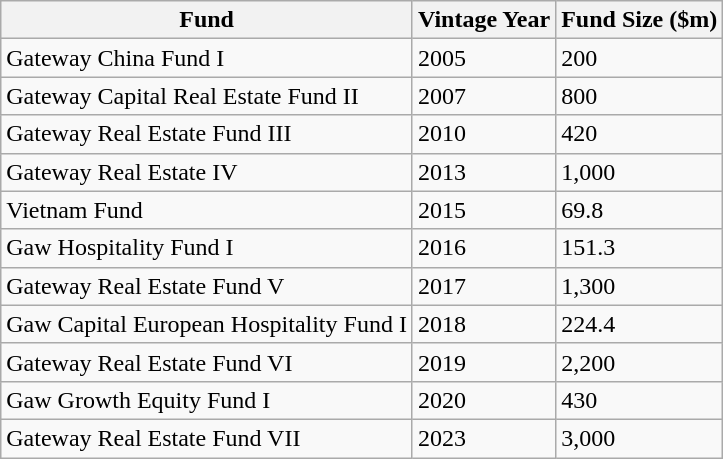<table class="wikitable">
<tr>
<th>Fund</th>
<th>Vintage Year</th>
<th>Fund Size ($m)</th>
</tr>
<tr>
<td>Gateway China Fund I</td>
<td>2005</td>
<td>200</td>
</tr>
<tr>
<td>Gateway Capital Real Estate Fund II</td>
<td>2007</td>
<td>800</td>
</tr>
<tr>
<td>Gateway Real Estate Fund III</td>
<td>2010</td>
<td>420</td>
</tr>
<tr>
<td>Gateway Real Estate IV</td>
<td>2013</td>
<td>1,000</td>
</tr>
<tr>
<td>Vietnam Fund</td>
<td>2015</td>
<td>69.8</td>
</tr>
<tr>
<td>Gaw Hospitality Fund I</td>
<td>2016</td>
<td>151.3</td>
</tr>
<tr>
<td>Gateway Real Estate Fund V</td>
<td>2017</td>
<td>1,300</td>
</tr>
<tr>
<td>Gaw Capital European Hospitality Fund I</td>
<td>2018</td>
<td>224.4</td>
</tr>
<tr>
<td>Gateway Real Estate Fund VI</td>
<td>2019</td>
<td>2,200</td>
</tr>
<tr>
<td>Gaw Growth Equity Fund I</td>
<td>2020</td>
<td>430</td>
</tr>
<tr>
<td>Gateway Real Estate Fund VII</td>
<td>2023</td>
<td>3,000</td>
</tr>
</table>
